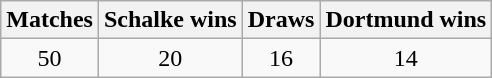<table class="wikitable" style="text-align:center">
<tr>
<th>Matches</th>
<th>Schalke wins</th>
<th>Draws</th>
<th>Dortmund wins</th>
</tr>
<tr>
<td>50</td>
<td>20</td>
<td>16</td>
<td>14</td>
</tr>
</table>
